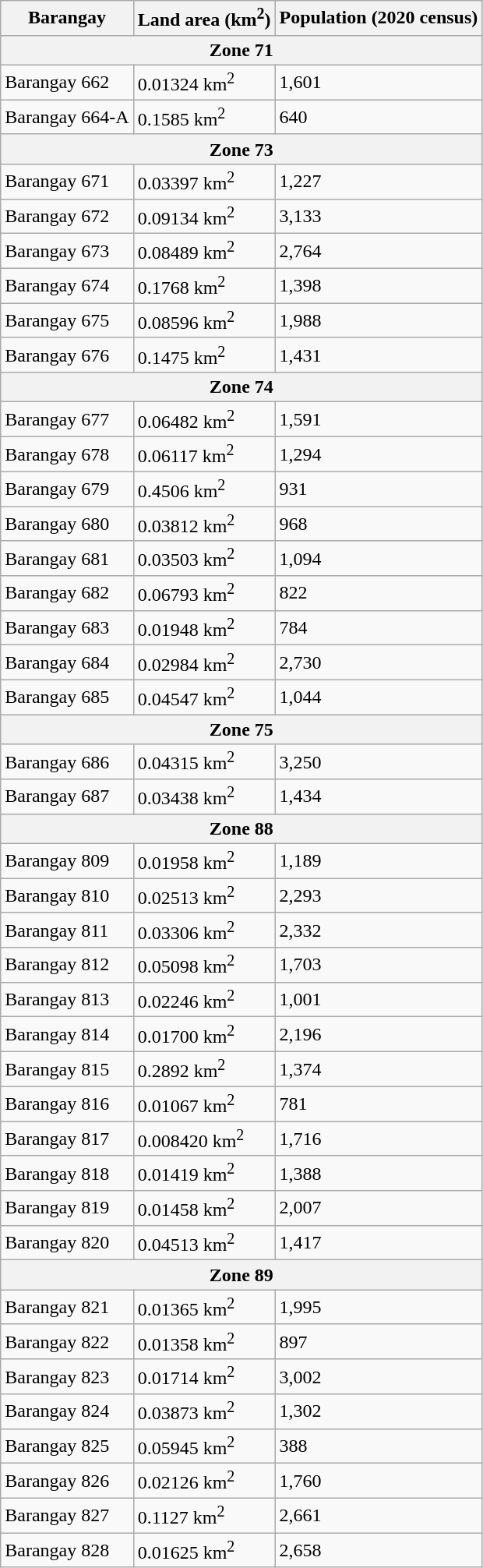<table class="wikitable">
<tr>
<th>Barangay</th>
<th>Land area (km<sup>2</sup>)</th>
<th>Population (2020 census)</th>
</tr>
<tr>
<th colspan=3>Zone 71</th>
</tr>
<tr>
<td>Barangay 662</td>
<td>0.01324 km<sup>2</sup></td>
<td>1,601</td>
</tr>
<tr>
<td>Barangay 664-A</td>
<td>0.1585 km<sup>2</sup></td>
<td>640</td>
</tr>
<tr>
<th colspan=3>Zone 73</th>
</tr>
<tr>
<td>Barangay 671</td>
<td>0.03397 km<sup>2</sup></td>
<td>1,227</td>
</tr>
<tr>
<td>Barangay 672</td>
<td>0.09134 km<sup>2</sup></td>
<td>3,133</td>
</tr>
<tr>
<td>Barangay 673</td>
<td>0.08489 km<sup>2</sup></td>
<td>2,764</td>
</tr>
<tr>
<td>Barangay 674</td>
<td>0.1768 km<sup>2</sup></td>
<td>1,398</td>
</tr>
<tr>
<td>Barangay 675</td>
<td>0.08596 km<sup>2</sup></td>
<td>1,988</td>
</tr>
<tr>
<td>Barangay 676</td>
<td>0.1475 km<sup>2</sup></td>
<td>1,431</td>
</tr>
<tr>
<th colspan=3>Zone 74</th>
</tr>
<tr>
<td>Barangay 677</td>
<td>0.06482 km<sup>2</sup></td>
<td>1,591</td>
</tr>
<tr>
<td>Barangay 678</td>
<td>0.06117 km<sup>2</sup></td>
<td>1,294</td>
</tr>
<tr>
<td>Barangay 679</td>
<td>0.4506 km<sup>2</sup></td>
<td>931</td>
</tr>
<tr>
<td>Barangay 680</td>
<td>0.03812 km<sup>2</sup></td>
<td>968</td>
</tr>
<tr>
<td>Barangay 681</td>
<td>0.03503 km<sup>2</sup></td>
<td>1,094</td>
</tr>
<tr>
<td>Barangay 682</td>
<td>0.06793 km<sup>2</sup></td>
<td>822</td>
</tr>
<tr>
<td>Barangay 683</td>
<td>0.01948 km<sup>2</sup></td>
<td>784</td>
</tr>
<tr>
<td>Barangay 684</td>
<td>0.02984 km<sup>2</sup></td>
<td>2,730</td>
</tr>
<tr>
<td>Barangay 685</td>
<td>0.04547 km<sup>2</sup></td>
<td>1,044</td>
</tr>
<tr>
<th colspan=3>Zone 75</th>
</tr>
<tr>
<td>Barangay 686</td>
<td>0.04315 km<sup>2</sup></td>
<td>3,250</td>
</tr>
<tr>
<td>Barangay 687</td>
<td>0.03438 km<sup>2</sup></td>
<td>1,434</td>
</tr>
<tr>
<th colspan=3>Zone 88</th>
</tr>
<tr>
<td>Barangay 809</td>
<td>0.01958 km<sup>2</sup></td>
<td>1,189</td>
</tr>
<tr>
<td>Barangay 810</td>
<td>0.02513 km<sup>2</sup></td>
<td>2,293</td>
</tr>
<tr>
<td>Barangay 811</td>
<td>0.03306 km<sup>2</sup></td>
<td>2,332</td>
</tr>
<tr>
<td>Barangay 812</td>
<td>0.05098 km<sup>2</sup></td>
<td>1,703</td>
</tr>
<tr>
<td>Barangay 813</td>
<td>0.02246 km<sup>2</sup></td>
<td>1,001</td>
</tr>
<tr>
<td>Barangay 814</td>
<td>0.01700 km<sup>2</sup></td>
<td>2,196</td>
</tr>
<tr>
<td>Barangay 815</td>
<td>0.2892 km<sup>2</sup></td>
<td>1,374</td>
</tr>
<tr>
<td>Barangay 816</td>
<td>0.01067 km<sup>2</sup></td>
<td>781</td>
</tr>
<tr>
<td>Barangay 817</td>
<td>0.008420 km<sup>2</sup></td>
<td>1,716</td>
</tr>
<tr>
<td>Barangay 818</td>
<td>0.01419 km<sup>2</sup></td>
<td>1,388</td>
</tr>
<tr>
<td>Barangay 819</td>
<td>0.01458 km<sup>2</sup></td>
<td>2,007</td>
</tr>
<tr>
<td>Barangay 820</td>
<td>0.04513 km<sup>2</sup></td>
<td>1,417</td>
</tr>
<tr>
<th colspan=3>Zone 89</th>
</tr>
<tr>
<td>Barangay 821</td>
<td>0.01365 km<sup>2</sup></td>
<td>1,995</td>
</tr>
<tr>
<td>Barangay 822</td>
<td>0.01358 km<sup>2</sup></td>
<td>897</td>
</tr>
<tr>
<td>Barangay 823</td>
<td>0.01714 km<sup>2</sup></td>
<td>3,002</td>
</tr>
<tr>
<td>Barangay 824</td>
<td>0.03873 km<sup>2</sup></td>
<td>1,302</td>
</tr>
<tr>
<td>Barangay 825</td>
<td>0.05945 km<sup>2</sup></td>
<td>388</td>
</tr>
<tr>
<td>Barangay 826</td>
<td>0.02126 km<sup>2</sup></td>
<td>1,760</td>
</tr>
<tr>
<td>Barangay 827</td>
<td>0.1127 km<sup>2</sup></td>
<td>2,661</td>
</tr>
<tr>
<td>Barangay 828</td>
<td>0.01625 km<sup>2</sup></td>
<td>2,658</td>
</tr>
</table>
